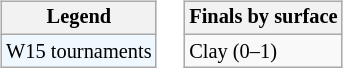<table>
<tr valign=top>
<td><br><table class="wikitable" style=font-size:85%;>
<tr>
<th>Legend</th>
</tr>
<tr style="background:#f0f8ff;">
<td>W15 tournaments</td>
</tr>
</table>
</td>
<td><br><table class="wikitable" style=font-size:85%;>
<tr>
<th>Finals by surface</th>
</tr>
<tr>
<td>Clay (0–1)</td>
</tr>
</table>
</td>
</tr>
</table>
